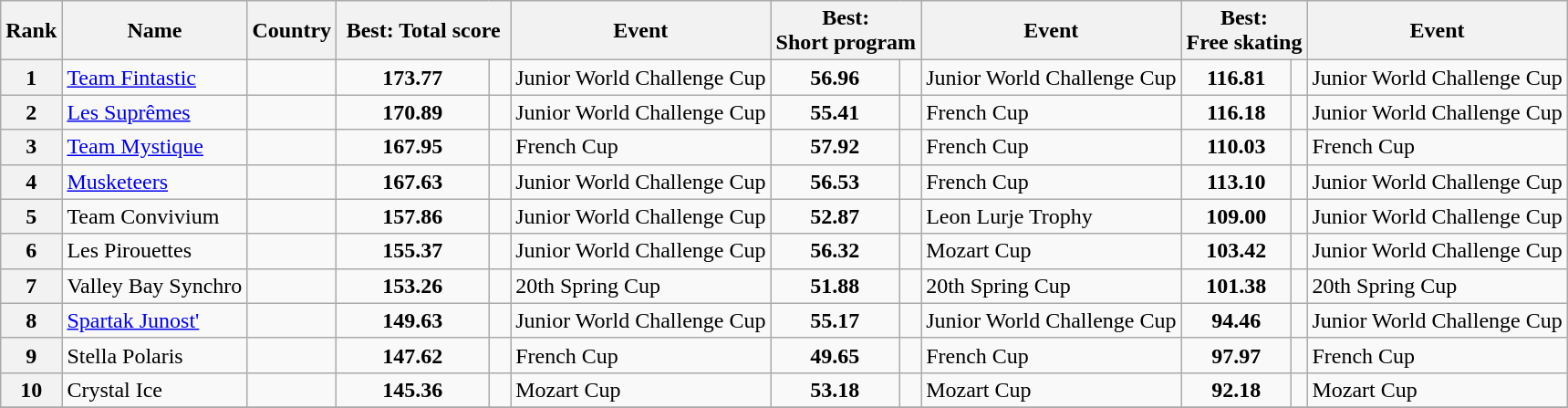<table class="wikitable sortable">
<tr>
<th>Rank</th>
<th>Name</th>
<th>Country</th>
<th width=120px colspan="2">Best: Total score</th>
<th>Event</th>
<th colspan="2">Best: <br> Short program</th>
<th>Event</th>
<th colspan="2">Best: <br> Free skating</th>
<th>Event</th>
</tr>
<tr>
<th>1</th>
<td><a href='#'>Team Fintastic</a></td>
<td align=center></td>
<td align=center><strong>173.77</strong></td>
<td align=center></td>
<td>Junior World Challenge Cup</td>
<td align=center><strong>56.96</strong></td>
<td align=center></td>
<td>Junior World Challenge Cup</td>
<td align=center><strong>116.81</strong></td>
<td align=center></td>
<td>Junior World Challenge Cup</td>
</tr>
<tr>
<th>2</th>
<td><a href='#'>Les Suprêmes</a></td>
<td align=center></td>
<td align=center><strong>170.89</strong></td>
<td align=center></td>
<td>Junior World Challenge Cup</td>
<td align=center><strong>55.41</strong></td>
<td align=center></td>
<td>French Cup</td>
<td align=center><strong>116.18</strong></td>
<td align=center></td>
<td>Junior World Challenge Cup</td>
</tr>
<tr>
<th>3</th>
<td><a href='#'>Team Mystique</a></td>
<td align=center></td>
<td align=center><strong>167.95</strong></td>
<td align=center></td>
<td>French Cup</td>
<td align=center><strong>57.92</strong></td>
<td align=center></td>
<td>French Cup</td>
<td align=center><strong>110.03</strong></td>
<td align=center></td>
<td>French Cup</td>
</tr>
<tr>
<th>4</th>
<td><a href='#'>Musketeers</a></td>
<td align=center></td>
<td align=center><strong>167.63</strong></td>
<td align=center></td>
<td>Junior World Challenge Cup</td>
<td align=center><strong>56.53</strong></td>
<td align=center></td>
<td>French Cup</td>
<td align=center><strong>113.10</strong></td>
<td align=center></td>
<td>Junior World Challenge Cup</td>
</tr>
<tr>
<th>5</th>
<td>Team Convivium</td>
<td align=center></td>
<td align=center><strong>157.86</strong></td>
<td align=center></td>
<td>Junior World Challenge Cup</td>
<td align=center><strong>52.87</strong></td>
<td align=center></td>
<td>Leon Lurje Trophy</td>
<td align=center><strong>109.00</strong></td>
<td align=center></td>
<td>Junior World Challenge Cup</td>
</tr>
<tr>
<th>6</th>
<td>Les Pirouettes</td>
<td align=center></td>
<td align=center><strong>155.37</strong></td>
<td align=center></td>
<td>Junior World Challenge Cup</td>
<td align=center><strong>56.32</strong></td>
<td align=center></td>
<td>Mozart Cup</td>
<td align=center><strong>103.42</strong></td>
<td align=center></td>
<td>Junior World Challenge Cup</td>
</tr>
<tr>
<th>7</th>
<td>Valley Bay Synchro</td>
<td align=center></td>
<td align=center><strong>153.26</strong></td>
<td align=center></td>
<td>20th Spring Cup</td>
<td align=center><strong>51.88</strong></td>
<td align=center></td>
<td>20th Spring Cup</td>
<td align=center><strong>101.38</strong></td>
<td align=center></td>
<td>20th Spring Cup</td>
</tr>
<tr>
<th>8</th>
<td><a href='#'>Spartak Junost'</a></td>
<td align=center></td>
<td align=center><strong>149.63</strong></td>
<td align=center></td>
<td>Junior World Challenge Cup</td>
<td align=center><strong>55.17</strong></td>
<td align=center></td>
<td>Junior World Challenge Cup</td>
<td align=center><strong>94.46</strong></td>
<td align=center></td>
<td>Junior World Challenge Cup</td>
</tr>
<tr>
<th>9</th>
<td>Stella Polaris</td>
<td align=center></td>
<td align=center><strong>147.62</strong></td>
<td align=center></td>
<td>French Cup</td>
<td align=center><strong>49.65</strong></td>
<td align=center></td>
<td>French Cup</td>
<td align=center><strong>97.97</strong></td>
<td align=center></td>
<td>French Cup</td>
</tr>
<tr>
<th>10</th>
<td>Crystal Ice</td>
<td align=center></td>
<td align=center><strong>145.36</strong></td>
<td align=center></td>
<td>Mozart Cup</td>
<td align=center><strong>53.18</strong></td>
<td align=center></td>
<td>Mozart Cup</td>
<td align=center><strong>92.18</strong></td>
<td align=center></td>
<td>Mozart Cup</td>
</tr>
<tr>
</tr>
</table>
